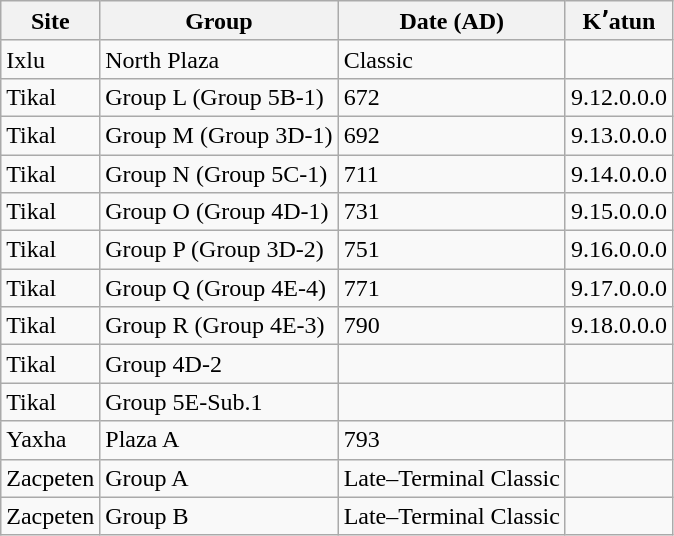<table class="wikitable sortable" border="1">
<tr>
<th>Site</th>
<th>Group</th>
<th>Date (AD)</th>
<th>Kʼatun</th>
</tr>
<tr>
<td>Ixlu</td>
<td>North Plaza</td>
<td>Classic</td>
<td></td>
</tr>
<tr>
<td>Tikal</td>
<td>Group L (Group 5B-1)</td>
<td>672</td>
<td>9.12.0.0.0</td>
</tr>
<tr>
<td>Tikal</td>
<td>Group M (Group 3D-1)</td>
<td>692</td>
<td>9.13.0.0.0</td>
</tr>
<tr>
<td>Tikal</td>
<td>Group N (Group 5C-1)</td>
<td>711</td>
<td>9.14.0.0.0</td>
</tr>
<tr>
<td>Tikal</td>
<td>Group O (Group 4D-1)</td>
<td>731</td>
<td>9.15.0.0.0</td>
</tr>
<tr>
<td>Tikal</td>
<td>Group P (Group 3D-2)</td>
<td>751</td>
<td>9.16.0.0.0</td>
</tr>
<tr>
<td>Tikal</td>
<td>Group Q (Group 4E-4)</td>
<td>771</td>
<td>9.17.0.0.0</td>
</tr>
<tr>
<td>Tikal</td>
<td>Group R (Group 4E-3)</td>
<td>790</td>
<td>9.18.0.0.0</td>
</tr>
<tr>
<td>Tikal</td>
<td>Group 4D-2</td>
<td></td>
<td></td>
</tr>
<tr>
<td>Tikal</td>
<td>Group 5E-Sub.1</td>
<td></td>
<td></td>
</tr>
<tr>
<td>Yaxha</td>
<td>Plaza A</td>
<td>793</td>
<td></td>
</tr>
<tr>
<td>Zacpeten</td>
<td>Group A</td>
<td>Late–Terminal Classic</td>
<td></td>
</tr>
<tr>
<td>Zacpeten</td>
<td>Group B</td>
<td>Late–Terminal Classic</td>
<td></td>
</tr>
</table>
